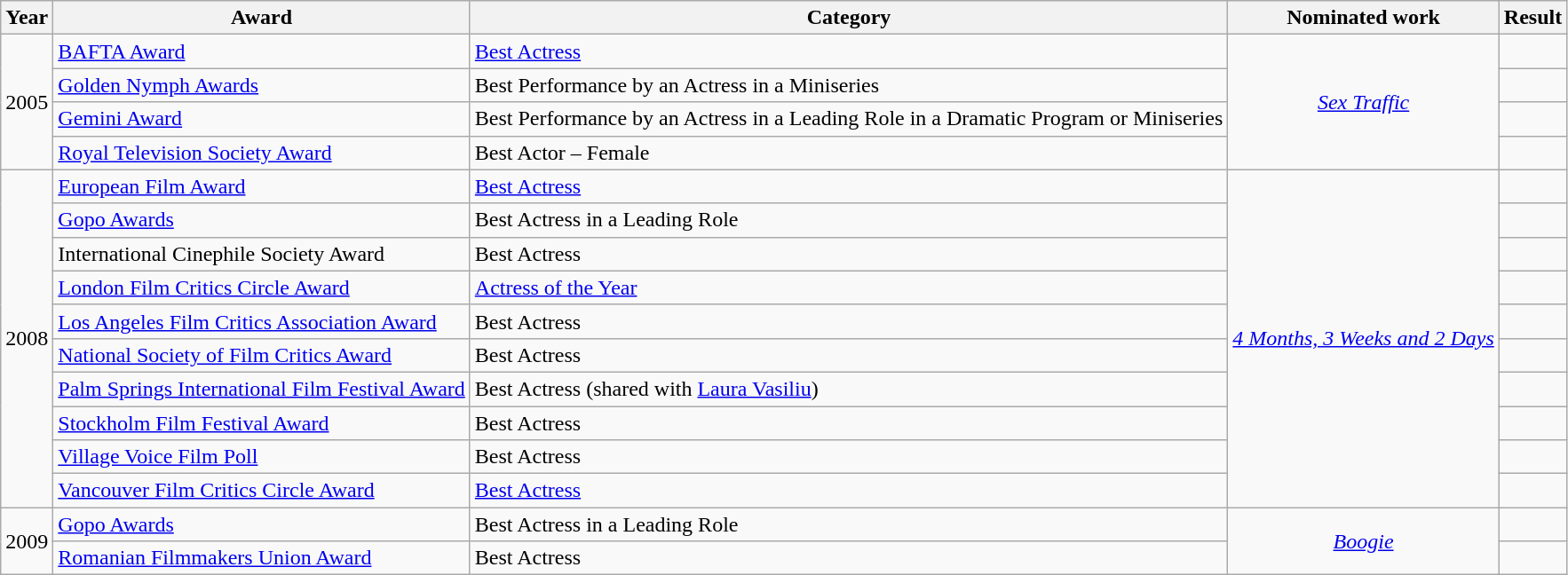<table class="wikitable">
<tr>
<th>Year</th>
<th>Award</th>
<th>Category</th>
<th>Nominated work</th>
<th>Result</th>
</tr>
<tr>
<td rowspan=4>2005</td>
<td><a href='#'>BAFTA Award</a></td>
<td><a href='#'>Best Actress</a></td>
<td rowspan=4 style="text-align: center;"><em><a href='#'>Sex Traffic</a></em></td>
<td></td>
</tr>
<tr>
<td><a href='#'>Golden Nymph Awards</a></td>
<td>Best Performance by an Actress in a Miniseries</td>
<td></td>
</tr>
<tr>
<td><a href='#'>Gemini Award</a></td>
<td>Best Performance by an Actress in a Leading Role in a Dramatic Program or Miniseries</td>
<td></td>
</tr>
<tr>
<td><a href='#'>Royal Television Society Award</a></td>
<td>Best Actor – Female</td>
<td></td>
</tr>
<tr>
<td rowspan=10>2008</td>
<td><a href='#'>European Film Award</a></td>
<td><a href='#'>Best Actress</a></td>
<td rowspan=10 style="text-align: center;"><em><a href='#'>4 Months, 3 Weeks and 2 Days</a></em></td>
<td></td>
</tr>
<tr>
<td><a href='#'>Gopo Awards</a></td>
<td>Best Actress in a Leading Role</td>
<td></td>
</tr>
<tr>
<td>International Cinephile Society Award</td>
<td>Best Actress</td>
<td></td>
</tr>
<tr>
<td><a href='#'>London Film Critics Circle Award</a></td>
<td><a href='#'>Actress of the Year</a></td>
<td></td>
</tr>
<tr>
<td><a href='#'>Los Angeles Film Critics Association Award</a></td>
<td>Best Actress</td>
<td></td>
</tr>
<tr>
<td><a href='#'>National Society of Film Critics Award</a></td>
<td>Best Actress</td>
<td></td>
</tr>
<tr>
<td><a href='#'>Palm Springs International Film Festival Award</a></td>
<td>Best Actress (shared with <a href='#'>Laura Vasiliu</a>)</td>
<td></td>
</tr>
<tr>
<td><a href='#'>Stockholm Film Festival Award</a></td>
<td>Best Actress</td>
<td></td>
</tr>
<tr>
<td><a href='#'>Village Voice Film Poll</a></td>
<td>Best Actress</td>
<td></td>
</tr>
<tr>
<td><a href='#'>Vancouver Film Critics Circle Award</a></td>
<td><a href='#'>Best Actress</a></td>
<td></td>
</tr>
<tr>
<td rowspan=2>2009</td>
<td><a href='#'>Gopo Awards</a></td>
<td>Best Actress in a Leading Role</td>
<td rowspan=2 style="text-align: center;"><em><a href='#'>Boogie</a></em></td>
<td></td>
</tr>
<tr>
<td><a href='#'>Romanian Filmmakers Union Award</a></td>
<td>Best Actress</td>
<td></td>
</tr>
</table>
